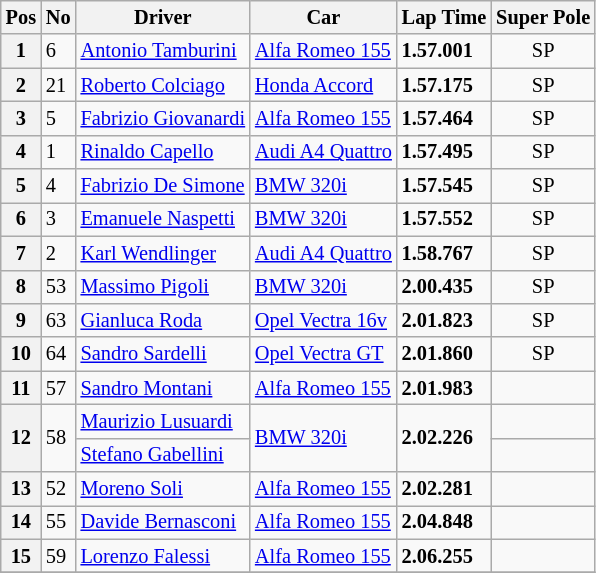<table class="wikitable" style="font-size: 85%;">
<tr>
<th>Pos</th>
<th>No</th>
<th>Driver</th>
<th>Car</th>
<th>Lap Time</th>
<th>Super Pole</th>
</tr>
<tr>
<th>1</th>
<td>6</td>
<td> <a href='#'>Antonio Tamburini</a></td>
<td><a href='#'>Alfa Romeo 155</a></td>
<td><strong>1.57.001</strong></td>
<td align=center>SP</td>
</tr>
<tr>
<th>2</th>
<td>21</td>
<td> <a href='#'>Roberto Colciago</a></td>
<td><a href='#'>Honda Accord</a></td>
<td><strong>1.57.175</strong></td>
<td align=center>SP</td>
</tr>
<tr>
<th>3</th>
<td>5</td>
<td> <a href='#'>Fabrizio Giovanardi</a></td>
<td><a href='#'>Alfa Romeo 155</a></td>
<td><strong>1.57.464</strong></td>
<td align=center>SP</td>
</tr>
<tr>
<th>4</th>
<td>1</td>
<td> <a href='#'>Rinaldo Capello</a></td>
<td><a href='#'>Audi A4 Quattro</a></td>
<td><strong>1.57.495</strong></td>
<td align=center>SP</td>
</tr>
<tr>
<th>5</th>
<td>4</td>
<td> <a href='#'>Fabrizio De Simone</a></td>
<td><a href='#'>BMW 320i</a></td>
<td><strong>1.57.545</strong></td>
<td align=center>SP</td>
</tr>
<tr>
<th>6</th>
<td>3</td>
<td> <a href='#'>Emanuele Naspetti</a></td>
<td><a href='#'>BMW 320i</a></td>
<td><strong>1.57.552</strong></td>
<td align=center>SP</td>
</tr>
<tr>
<th>7</th>
<td>2</td>
<td> <a href='#'>Karl Wendlinger</a></td>
<td><a href='#'>Audi A4 Quattro</a></td>
<td><strong>1.58.767</strong></td>
<td align=center>SP</td>
</tr>
<tr>
<th>8</th>
<td>53</td>
<td> <a href='#'>Massimo Pigoli</a></td>
<td><a href='#'>BMW 320i</a></td>
<td><strong>2.00.435</strong></td>
<td align=center>SP</td>
</tr>
<tr>
<th>9</th>
<td>63</td>
<td> <a href='#'>Gianluca Roda</a></td>
<td><a href='#'> Opel Vectra 16v</a></td>
<td><strong>2.01.823</strong></td>
<td align=center>SP</td>
</tr>
<tr>
<th>10</th>
<td>64</td>
<td> <a href='#'>Sandro Sardelli</a></td>
<td><a href='#'> Opel Vectra GT</a></td>
<td><strong>2.01.860</strong></td>
<td align=center>SP</td>
</tr>
<tr>
<th>11</th>
<td>57</td>
<td> <a href='#'>Sandro Montani</a></td>
<td><a href='#'>Alfa Romeo 155</a></td>
<td><strong>2.01.983</strong></td>
<td></td>
</tr>
<tr>
<th rowspan=2>12</th>
<td rowspan=2>58</td>
<td> <a href='#'>Maurizio Lusuardi</a></td>
<td rowspan=2><a href='#'>BMW 320i</a></td>
<td rowspan=2><strong>2.02.226</strong></td>
<td></td>
</tr>
<tr>
<td> <a href='#'>Stefano Gabellini</a></td>
</tr>
<tr>
<th>13</th>
<td>52</td>
<td> <a href='#'>Moreno Soli</a></td>
<td><a href='#'>Alfa Romeo 155</a></td>
<td><strong>2.02.281</strong></td>
<td></td>
</tr>
<tr>
<th>14</th>
<td>55</td>
<td> <a href='#'>Davide Bernasconi</a></td>
<td><a href='#'>Alfa Romeo 155</a></td>
<td><strong>2.04.848</strong></td>
<td></td>
</tr>
<tr>
<th>15</th>
<td>59</td>
<td> <a href='#'>Lorenzo Falessi</a></td>
<td><a href='#'>Alfa Romeo 155</a></td>
<td><strong>2.06.255</strong></td>
<td></td>
</tr>
<tr>
</tr>
</table>
